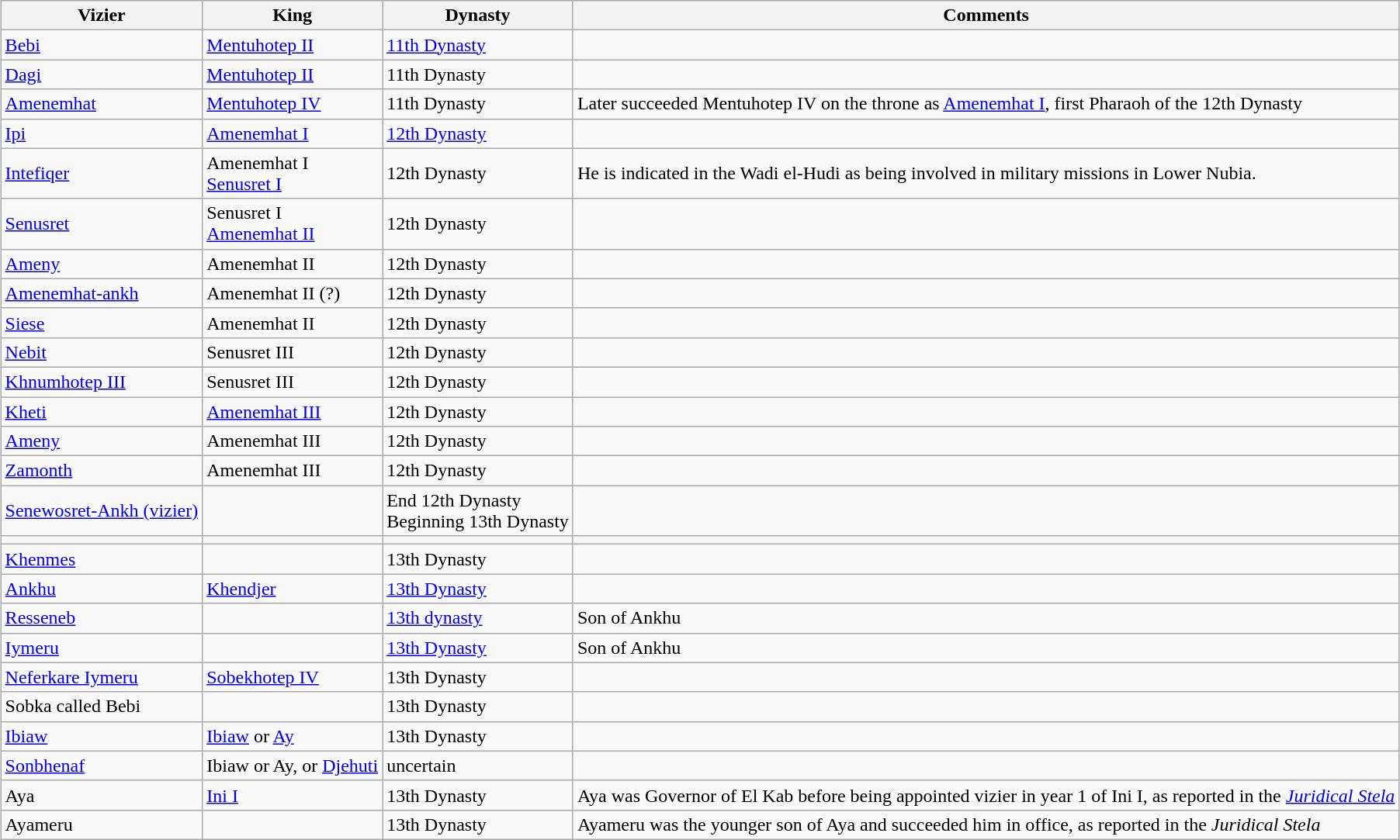<table class="wikitable" style="margin:auto;">
<tr>
<th>Vizier</th>
<th>King</th>
<th>Dynasty</th>
<th>Comments</th>
</tr>
<tr>
<td><a href='#'>Bebi</a></td>
<td><a href='#'>Mentuhotep II</a></td>
<td><a href='#'>11th Dynasty</a></td>
<td></td>
</tr>
<tr>
<td><a href='#'>Dagi</a></td>
<td><a href='#'>Mentuhotep II</a></td>
<td>11th Dynasty</td>
<td></td>
</tr>
<tr>
<td><a href='#'>Amenemhat</a></td>
<td><a href='#'>Mentuhotep IV</a></td>
<td>11th Dynasty</td>
<td>Later succeeded Mentuhotep IV on the throne as <a href='#'>Amenemhat I</a>, first Pharaoh of the 12th Dynasty</td>
</tr>
<tr>
<td><a href='#'>Ipi</a></td>
<td><a href='#'>Amenemhat I</a></td>
<td><a href='#'>12th Dynasty</a></td>
<td></td>
</tr>
<tr>
<td><a href='#'>Intefiqer</a></td>
<td>Amenemhat I <br> <a href='#'>Senusret I</a></td>
<td>12th Dynasty</td>
<td>He is indicated in the Wadi el-Hudi as being involved in military missions in Lower Nubia.</td>
</tr>
<tr>
<td><a href='#'>Senusret</a></td>
<td>Senusret I <br> <a href='#'>Amenemhat II</a></td>
<td>12th Dynasty</td>
<td></td>
</tr>
<tr>
<td><a href='#'>Ameny</a></td>
<td>Amenemhat II</td>
<td>12th Dynasty</td>
<td></td>
</tr>
<tr>
<td><a href='#'>Amenemhat-ankh</a></td>
<td>Amenemhat II (?)</td>
<td>12th Dynasty</td>
<td></td>
</tr>
<tr>
<td><a href='#'>Siese</a></td>
<td>Amenemhat II</td>
<td>12th Dynasty</td>
<td></td>
</tr>
<tr>
<td><a href='#'>Nebit</a></td>
<td>Senusret III</td>
<td>12th Dynasty</td>
<td></td>
</tr>
<tr>
<td><a href='#'>Khnumhotep III</a></td>
<td>Senusret III</td>
<td>12th Dynasty</td>
<td></td>
</tr>
<tr>
<td><a href='#'>Kheti</a></td>
<td><a href='#'>Amenemhat III</a></td>
<td>12th Dynasty</td>
<td></td>
</tr>
<tr>
<td><a href='#'>Ameny</a></td>
<td>Amenemhat III</td>
<td>12th Dynasty</td>
<td></td>
</tr>
<tr>
<td><a href='#'>Zamonth</a></td>
<td>Amenemhat III</td>
<td>12th Dynasty</td>
<td></td>
</tr>
<tr>
<td><a href='#'>Senewosret-Ankh (vizier)</a></td>
<td></td>
<td>End 12th Dynasty <br> Beginning 13th Dynasty</td>
<td></td>
</tr>
<tr>
<td></td>
<td></td>
<td></td>
<td></td>
</tr>
<tr>
<td><a href='#'>Khenmes</a></td>
<td></td>
<td>13th Dynasty</td>
<td></td>
</tr>
<tr>
<td><a href='#'>Ankhu</a></td>
<td><a href='#'>Khendjer</a></td>
<td><a href='#'>13th Dynasty</a></td>
<td></td>
</tr>
<tr>
<td><a href='#'>Resseneb</a></td>
<td></td>
<td><a href='#'>13th dynasty</a></td>
<td>Son of Ankhu</td>
</tr>
<tr>
<td><a href='#'>Iymeru</a></td>
<td></td>
<td><a href='#'>13th Dynasty</a></td>
<td>Son of Ankhu</td>
</tr>
<tr>
<td><a href='#'>Neferkare Iymeru</a></td>
<td><a href='#'>Sobekhotep IV</a></td>
<td>13th Dynasty</td>
<td></td>
</tr>
<tr>
<td>Sobka called Bebi</td>
<td></td>
<td>13th Dynasty</td>
<td></td>
</tr>
<tr>
<td><a href='#'>Ibiaw</a></td>
<td><a href='#'>Ibiaw</a> or <a href='#'>Ay</a></td>
<td>13th Dynasty</td>
<td></td>
</tr>
<tr>
<td><a href='#'>Sonbhenaf</a></td>
<td>Ibiaw or Ay, or <a href='#'>Djehuti</a></td>
<td>uncertain</td>
<td></td>
</tr>
<tr>
<td>Aya</td>
<td><a href='#'>Ini I</a></td>
<td>13th Dynasty</td>
<td>Aya was Governor of El Kab before being appointed vizier in year 1 of Ini I, as reported in the <em><a href='#'>Juridical Stela</a></em></td>
</tr>
<tr>
<td>Ayameru</td>
<td></td>
<td>13th Dynasty</td>
<td>Ayameru was the younger son of Aya and succeeded him in office, as reported in the <em>Juridical Stela</em></td>
</tr>
</table>
